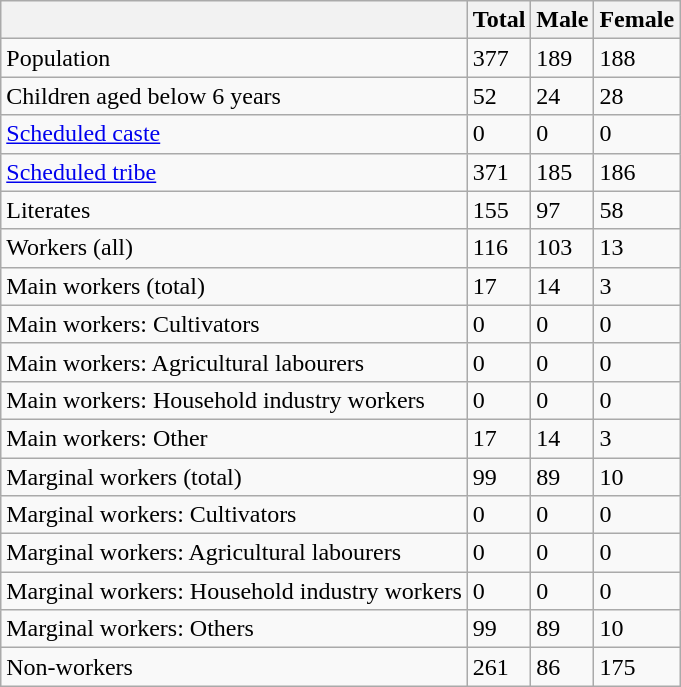<table class="wikitable sortable">
<tr>
<th></th>
<th>Total</th>
<th>Male</th>
<th>Female</th>
</tr>
<tr>
<td>Population</td>
<td>377</td>
<td>189</td>
<td>188</td>
</tr>
<tr>
<td>Children aged below 6 years</td>
<td>52</td>
<td>24</td>
<td>28</td>
</tr>
<tr>
<td><a href='#'>Scheduled caste</a></td>
<td>0</td>
<td>0</td>
<td>0</td>
</tr>
<tr>
<td><a href='#'>Scheduled tribe</a></td>
<td>371</td>
<td>185</td>
<td>186</td>
</tr>
<tr>
<td>Literates</td>
<td>155</td>
<td>97</td>
<td>58</td>
</tr>
<tr>
<td>Workers (all)</td>
<td>116</td>
<td>103</td>
<td>13</td>
</tr>
<tr>
<td>Main workers (total)</td>
<td>17</td>
<td>14</td>
<td>3</td>
</tr>
<tr>
<td>Main workers: Cultivators</td>
<td>0</td>
<td>0</td>
<td>0</td>
</tr>
<tr>
<td>Main workers: Agricultural labourers</td>
<td>0</td>
<td>0</td>
<td>0</td>
</tr>
<tr>
<td>Main workers: Household industry workers</td>
<td>0</td>
<td>0</td>
<td>0</td>
</tr>
<tr>
<td>Main workers: Other</td>
<td>17</td>
<td>14</td>
<td>3</td>
</tr>
<tr>
<td>Marginal workers (total)</td>
<td>99</td>
<td>89</td>
<td>10</td>
</tr>
<tr>
<td>Marginal workers: Cultivators</td>
<td>0</td>
<td>0</td>
<td>0</td>
</tr>
<tr>
<td>Marginal workers: Agricultural labourers</td>
<td>0</td>
<td>0</td>
<td>0</td>
</tr>
<tr>
<td>Marginal workers: Household industry workers</td>
<td>0</td>
<td>0</td>
<td>0</td>
</tr>
<tr>
<td>Marginal workers: Others</td>
<td>99</td>
<td>89</td>
<td>10</td>
</tr>
<tr>
<td>Non-workers</td>
<td>261</td>
<td>86</td>
<td>175</td>
</tr>
</table>
